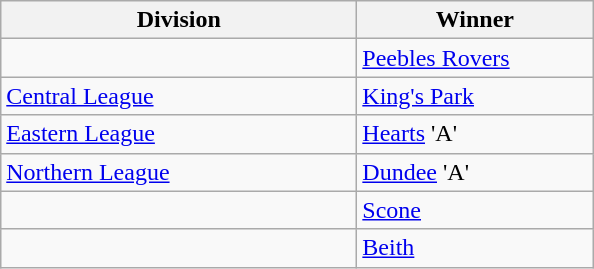<table class="wikitable">
<tr>
<th width=230>Division</th>
<th width=150>Winner</th>
</tr>
<tr>
<td></td>
<td><a href='#'>Peebles Rovers</a></td>
</tr>
<tr>
<td><a href='#'>Central League</a></td>
<td><a href='#'>King's Park</a></td>
</tr>
<tr>
<td><a href='#'>Eastern League</a></td>
<td><a href='#'>Hearts</a> 'A'</td>
</tr>
<tr>
<td><a href='#'>Northern League</a></td>
<td><a href='#'>Dundee</a> 'A'</td>
</tr>
<tr>
<td></td>
<td><a href='#'>Scone</a></td>
</tr>
<tr>
<td></td>
<td><a href='#'>Beith</a></td>
</tr>
</table>
